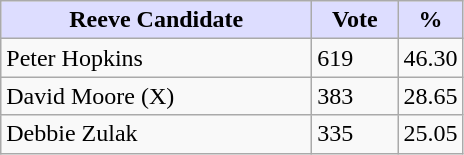<table class="wikitable">
<tr>
<th style="background:#ddf; width:200px;">Reeve Candidate</th>
<th style="background:#ddf; width:50px;">Vote</th>
<th style="background:#ddf; width:30px;">%</th>
</tr>
<tr>
<td>Peter Hopkins</td>
<td>619</td>
<td>46.30</td>
</tr>
<tr>
<td>David Moore (X)</td>
<td>383</td>
<td>28.65</td>
</tr>
<tr>
<td>Debbie Zulak</td>
<td>335</td>
<td>25.05</td>
</tr>
</table>
